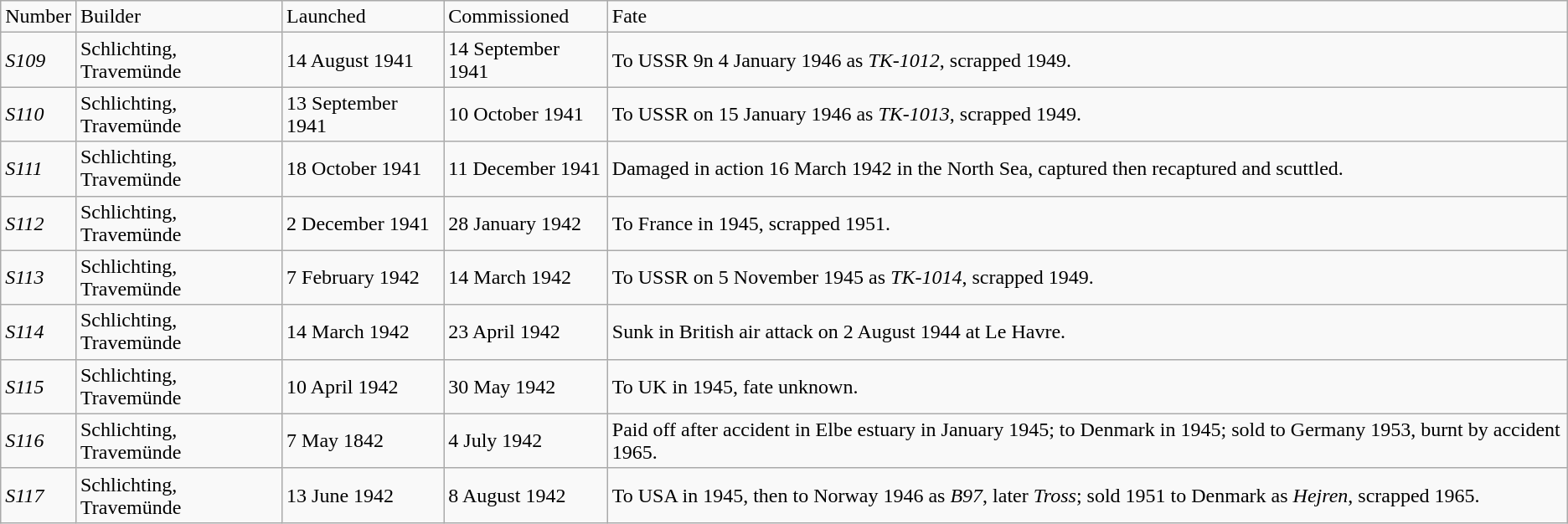<table class="wikitable" style="text-align:left">
<tr>
<td>Number</td>
<td>Builder</td>
<td>Launched</td>
<td>Commissioned</td>
<td>Fate</td>
</tr>
<tr>
<td><em>S109</em></td>
<td>Schlichting, Travemünde</td>
<td>14 August 1941</td>
<td>14 September 1941</td>
<td>To USSR 9n 4 January 1946 as <em>TK-1012</em>, scrapped 1949.</td>
</tr>
<tr>
<td><em>S110</em></td>
<td>Schlichting, Travemünde</td>
<td>13 September 1941</td>
<td>10 October 1941</td>
<td>To USSR on 15 January 1946 as <em>TK-1013</em>, scrapped 1949.</td>
</tr>
<tr>
<td><em>S111</em></td>
<td>Schlichting, Travemünde</td>
<td>18 October 1941</td>
<td>11 December 1941</td>
<td>Damaged in action 16 March 1942 in the North Sea, captured then recaptured and scuttled.</td>
</tr>
<tr>
<td><em>S112</em></td>
<td>Schlichting, Travemünde</td>
<td>2 December 1941</td>
<td>28 January 1942</td>
<td>To France in 1945, scrapped 1951.</td>
</tr>
<tr>
<td><em>S113</em></td>
<td>Schlichting, Travemünde</td>
<td>7 February 1942</td>
<td>14 March 1942</td>
<td>To USSR on 5 November 1945 as <em>TK-1014</em>, scrapped 1949.</td>
</tr>
<tr>
<td><em>S114</em></td>
<td>Schlichting, Travemünde</td>
<td>14 March 1942</td>
<td>23 April 1942</td>
<td>Sunk in British air attack on 2 August 1944 at Le Havre.</td>
</tr>
<tr>
<td><em>S115</em></td>
<td>Schlichting, Travemünde</td>
<td>10 April 1942</td>
<td>30 May 1942</td>
<td>To UK in 1945, fate unknown.</td>
</tr>
<tr>
<td><em>S116</em></td>
<td>Schlichting, Travemünde</td>
<td>7 May 1842</td>
<td>4 July 1942</td>
<td>Paid off after accident in Elbe estuary in January 1945; to Denmark in 1945; sold to Germany 1953, burnt by accident 1965.</td>
</tr>
<tr>
<td><em>S117</em></td>
<td>Schlichting, Travemünde</td>
<td>13 June 1942</td>
<td>8 August 1942</td>
<td>To USA in 1945, then to Norway 1946 as <em>B97</em>, later <em>Tross</em>; sold 1951 to Denmark as <em>Hejren</em>, scrapped 1965.</td>
</tr>
</table>
